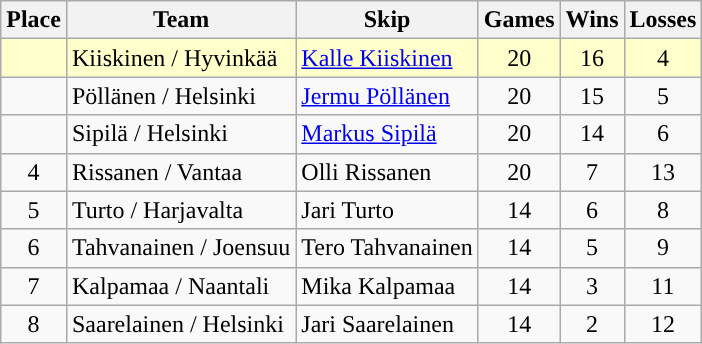<table class="wikitable" style="text-align:center;">
<tr>
<th>Place</th>
<th>Team</th>
<th>Skip</th>
<th>Games</th>
<th>Wins</th>
<th>Losses</th>
</tr>
<tr bgcolor=#ffc>
<td></td>
<td align=left>Kiiskinen / Hyvinkää</td>
<td align=left><a href='#'>Kalle Kiiskinen</a></td>
<td>20</td>
<td>16</td>
<td>4</td>
</tr>
<tr>
<td></td>
<td align=left>Pöllänen / Helsinki</td>
<td align=left><a href='#'>Jermu Pöllänen</a></td>
<td>20</td>
<td>15</td>
<td>5</td>
</tr>
<tr>
<td></td>
<td align=left>Sipilä / Helsinki</td>
<td align=left><a href='#'>Markus Sipilä</a></td>
<td>20</td>
<td>14</td>
<td>6</td>
</tr>
<tr>
<td>4</td>
<td align=left>Rissanen / Vantaa</td>
<td align=left>Olli Rissanen</td>
<td>20</td>
<td>7</td>
<td>13</td>
</tr>
<tr>
<td>5</td>
<td align=left>Turto / Harjavalta</td>
<td align=left>Jari Turto</td>
<td>14</td>
<td>6</td>
<td>8</td>
</tr>
<tr>
<td>6</td>
<td align=left>Tahvanainen / Joensuu</td>
<td align=left>Tero Tahvanainen</td>
<td>14</td>
<td>5</td>
<td>9</td>
</tr>
<tr>
<td>7</td>
<td align=left>Kalpamaa / Naantali</td>
<td align=left>Mika Kalpamaa</td>
<td>14</td>
<td>3</td>
<td>11</td>
</tr>
<tr>
<td>8</td>
<td align=left>Saarelainen / Helsinki</td>
<td align=left>Jari Saarelainen</td>
<td>14</td>
<td>2</td>
<td>12</td>
</tr>
</table>
